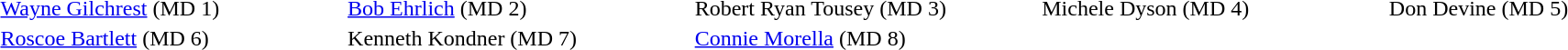<table width="100%">
<tr>
<td width="20%"><a href='#'>Wayne Gilchrest</a> (MD 1)</td>
<td width="20%"><a href='#'>Bob Ehrlich</a> (MD 2)</td>
<td width="20%">Robert Ryan Tousey (MD 3)</td>
<td width="20%">Michele Dyson (MD 4)</td>
<td width="20%">Don Devine (MD 5)</td>
</tr>
<tr>
<td><a href='#'>Roscoe Bartlett</a> (MD 6)</td>
<td>Kenneth Kondner (MD 7)</td>
<td><a href='#'>Connie Morella</a> (MD 8)</td>
</tr>
</table>
